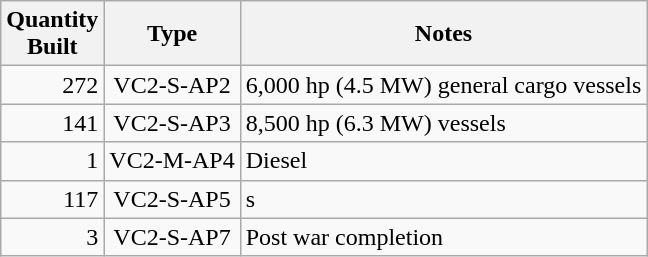<table class="wikitable">
<tr>
<th>Quantity<br>Built</th>
<th>Type</th>
<th>Notes</th>
</tr>
<tr>
<td align="right">272</td>
<td align="center">VC2-S-AP2</td>
<td>6,000 hp (4.5 MW) general cargo vessels</td>
</tr>
<tr>
<td align="right">141</td>
<td align="center">VC2-S-AP3</td>
<td>8,500 hp (6.3 MW) vessels</td>
</tr>
<tr>
<td align="right">1</td>
<td align="center">VC2-M-AP4</td>
<td>Diesel</td>
</tr>
<tr>
<td align="right">117</td>
<td align="center">VC2-S-AP5</td>
<td>s</td>
</tr>
<tr>
<td align="right">3</td>
<td align="center">VC2-S-AP7</td>
<td>Post war completion</td>
</tr>
</table>
